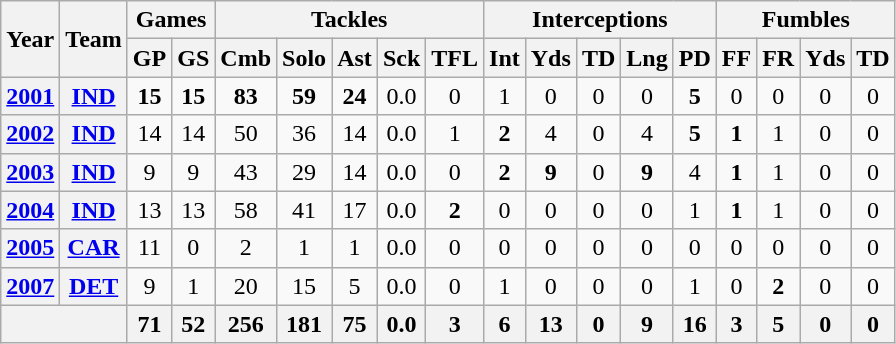<table class="wikitable" style="text-align:center">
<tr>
<th rowspan="2">Year</th>
<th rowspan="2">Team</th>
<th colspan="2">Games</th>
<th colspan="5">Tackles</th>
<th colspan="5">Interceptions</th>
<th colspan="4">Fumbles</th>
</tr>
<tr>
<th>GP</th>
<th>GS</th>
<th>Cmb</th>
<th>Solo</th>
<th>Ast</th>
<th>Sck</th>
<th>TFL</th>
<th>Int</th>
<th>Yds</th>
<th>TD</th>
<th>Lng</th>
<th>PD</th>
<th>FF</th>
<th>FR</th>
<th>Yds</th>
<th>TD</th>
</tr>
<tr>
<th><a href='#'>2001</a></th>
<th><a href='#'>IND</a></th>
<td><strong>15</strong></td>
<td><strong>15</strong></td>
<td><strong>83</strong></td>
<td><strong>59</strong></td>
<td><strong>24</strong></td>
<td>0.0</td>
<td>0</td>
<td>1</td>
<td>0</td>
<td>0</td>
<td>0</td>
<td><strong>5</strong></td>
<td>0</td>
<td>0</td>
<td>0</td>
<td>0</td>
</tr>
<tr>
<th><a href='#'>2002</a></th>
<th><a href='#'>IND</a></th>
<td>14</td>
<td>14</td>
<td>50</td>
<td>36</td>
<td>14</td>
<td>0.0</td>
<td>1</td>
<td><strong>2</strong></td>
<td>4</td>
<td>0</td>
<td>4</td>
<td><strong>5</strong></td>
<td><strong>1</strong></td>
<td>1</td>
<td>0</td>
<td>0</td>
</tr>
<tr>
<th><a href='#'>2003</a></th>
<th><a href='#'>IND</a></th>
<td>9</td>
<td>9</td>
<td>43</td>
<td>29</td>
<td>14</td>
<td>0.0</td>
<td>0</td>
<td><strong>2</strong></td>
<td><strong>9</strong></td>
<td>0</td>
<td><strong>9</strong></td>
<td>4</td>
<td><strong>1</strong></td>
<td>1</td>
<td>0</td>
<td>0</td>
</tr>
<tr>
<th><a href='#'>2004</a></th>
<th><a href='#'>IND</a></th>
<td>13</td>
<td>13</td>
<td>58</td>
<td>41</td>
<td>17</td>
<td>0.0</td>
<td><strong>2</strong></td>
<td>0</td>
<td>0</td>
<td>0</td>
<td>0</td>
<td>1</td>
<td><strong>1</strong></td>
<td>1</td>
<td>0</td>
<td>0</td>
</tr>
<tr>
<th><a href='#'>2005</a></th>
<th><a href='#'>CAR</a></th>
<td>11</td>
<td>0</td>
<td>2</td>
<td>1</td>
<td>1</td>
<td>0.0</td>
<td>0</td>
<td>0</td>
<td>0</td>
<td>0</td>
<td>0</td>
<td>0</td>
<td>0</td>
<td>0</td>
<td>0</td>
<td>0</td>
</tr>
<tr>
<th><a href='#'>2007</a></th>
<th><a href='#'>DET</a></th>
<td>9</td>
<td>1</td>
<td>20</td>
<td>15</td>
<td>5</td>
<td>0.0</td>
<td>0</td>
<td>1</td>
<td>0</td>
<td>0</td>
<td>0</td>
<td>1</td>
<td>0</td>
<td><strong>2</strong></td>
<td>0</td>
<td>0</td>
</tr>
<tr>
<th colspan="2"></th>
<th>71</th>
<th>52</th>
<th>256</th>
<th>181</th>
<th>75</th>
<th>0.0</th>
<th>3</th>
<th>6</th>
<th>13</th>
<th>0</th>
<th>9</th>
<th>16</th>
<th>3</th>
<th>5</th>
<th>0</th>
<th>0</th>
</tr>
</table>
